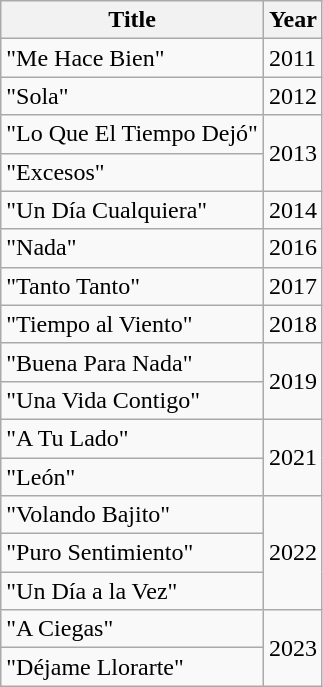<table class="wikitable">
<tr>
<th>Title</th>
<th>Year</th>
</tr>
<tr>
<td>"Me Hace Bien"</td>
<td>2011</td>
</tr>
<tr>
<td>"Sola"</td>
<td>2012</td>
</tr>
<tr>
<td>"Lo Que El Tiempo Dejó"</td>
<td rowspan="2">2013</td>
</tr>
<tr>
<td>"Excesos"</td>
</tr>
<tr>
<td>"Un Día Cualquiera"</td>
<td>2014</td>
</tr>
<tr>
<td>"Nada"</td>
<td>2016</td>
</tr>
<tr>
<td>"Tanto Tanto"</td>
<td>2017</td>
</tr>
<tr>
<td>"Tiempo al Viento"</td>
<td>2018</td>
</tr>
<tr>
<td>"Buena Para Nada"</td>
<td rowspan=2>2019</td>
</tr>
<tr>
<td>"Una Vida Contigo"</td>
</tr>
<tr>
<td>"A Tu Lado"</td>
<td rowspan=2>2021</td>
</tr>
<tr>
<td>"León"</td>
</tr>
<tr>
<td>"Volando Bajito"</td>
<td rowspan=3>2022</td>
</tr>
<tr>
<td>"Puro Sentimiento"</td>
</tr>
<tr>
<td>"Un Día a la Vez"</td>
</tr>
<tr>
<td>"A Ciegas"</td>
<td rowspan=2>2023</td>
</tr>
<tr>
<td>"Déjame Llorarte"</td>
</tr>
</table>
